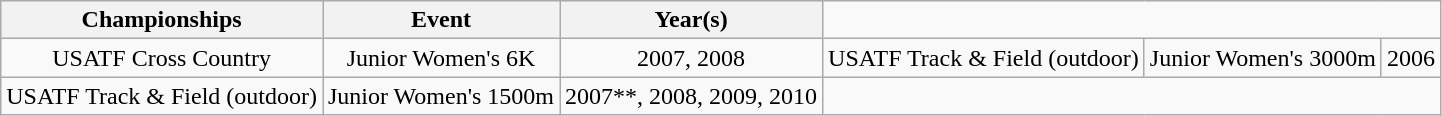<table class=wikitable style="text-align:center">
<tr>
<th>Championships</th>
<th>Event</th>
<th>Year(s)</th>
</tr>
<tr>
<td>USATF Cross Country</td>
<td>Junior Women's 6K</td>
<td>2007, 2008</td>
<td>USATF Track & Field (outdoor)</td>
<td>Junior Women's 3000m</td>
<td>2006</td>
</tr>
<tr>
<td>USATF Track & Field (outdoor)</td>
<td>Junior Women's 1500m</td>
<td>2007**, 2008, 2009, 2010</td>
</tr>
</table>
